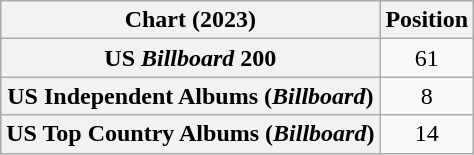<table class="wikitable sortable plainrowheaders" style="text-align:center">
<tr>
<th scope="col">Chart (2023)</th>
<th scope="col">Position</th>
</tr>
<tr>
<th scope="row">US <em>Billboard</em> 200</th>
<td>61</td>
</tr>
<tr>
<th scope="row">US Independent Albums (<em>Billboard</em>)</th>
<td>8</td>
</tr>
<tr>
<th scope="row">US Top Country Albums (<em>Billboard</em>)</th>
<td>14</td>
</tr>
</table>
